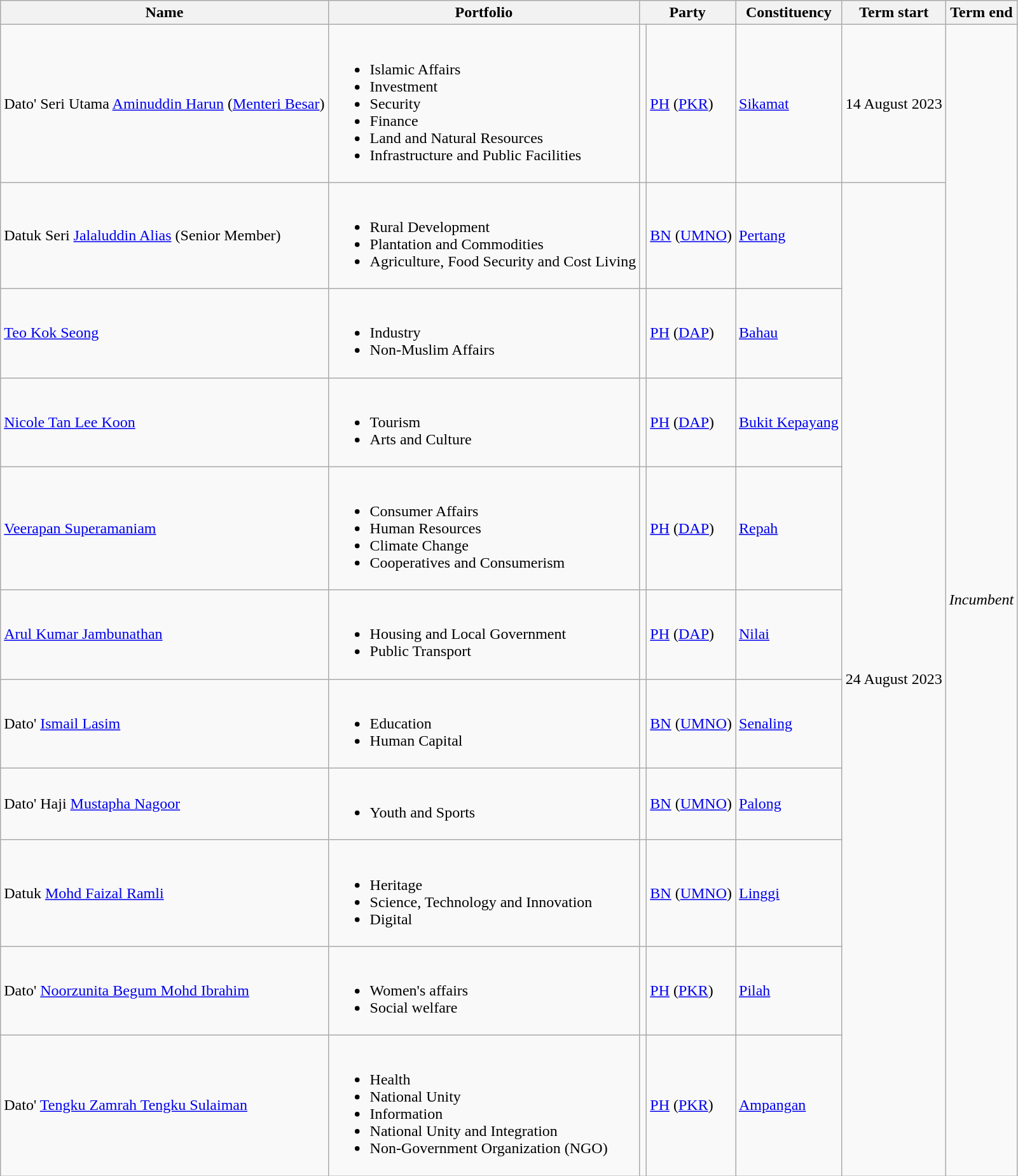<table class="wikitable">
<tr>
<th>Name</th>
<th>Portfolio</th>
<th colspan=2>Party</th>
<th>Constituency</th>
<th>Term start</th>
<th>Term end</th>
</tr>
<tr>
<td>Dato' Seri Utama <a href='#'>Aminuddin Harun</a> (<a href='#'>Menteri Besar</a>)</td>
<td><br><ul><li>Islamic Affairs</li><li>Investment</li><li>Security</li><li>Finance</li><li>Land and Natural Resources</li><li>Infrastructure and Public Facilities</li></ul></td>
<td bgcolor=></td>
<td><a href='#'>PH</a> (<a href='#'>PKR</a>)</td>
<td><a href='#'>Sikamat</a></td>
<td>14 August 2023</td>
<td rowspan="11"><em>Incumbent</em></td>
</tr>
<tr>
<td>Datuk Seri <a href='#'>Jalaluddin Alias</a> (Senior Member)</td>
<td><br><ul><li>Rural Development</li><li>Plantation and Commodities</li><li>Agriculture, Food Security and Cost Living</li></ul></td>
<td bgcolor=></td>
<td><a href='#'>BN</a> (<a href='#'>UMNO</a>)</td>
<td><a href='#'>Pertang</a></td>
<td rowspan="10">24 August 2023</td>
</tr>
<tr>
<td><a href='#'>Teo Kok Seong</a></td>
<td><br><ul><li>Industry</li><li>Non-Muslim Affairs</li></ul></td>
<td bgcolor=></td>
<td><a href='#'>PH</a> (<a href='#'>DAP</a>)</td>
<td><a href='#'>Bahau</a></td>
</tr>
<tr>
<td><a href='#'>Nicole Tan Lee Koon</a></td>
<td><br><ul><li>Tourism</li><li>Arts and Culture</li></ul></td>
<td bgcolor=></td>
<td><a href='#'>PH</a> (<a href='#'>DAP</a>)</td>
<td><a href='#'>Bukit Kepayang</a></td>
</tr>
<tr>
<td><a href='#'>Veerapan Superamaniam</a></td>
<td><br><ul><li>Consumer Affairs</li><li>Human Resources</li><li>Climate Change</li><li>Cooperatives and Consumerism</li></ul></td>
<td bgcolor=></td>
<td><a href='#'>PH</a> (<a href='#'>DAP</a>)</td>
<td><a href='#'>Repah</a></td>
</tr>
<tr>
<td><a href='#'>Arul Kumar Jambunathan</a></td>
<td><br><ul><li>Housing and Local Government</li><li>Public Transport</li></ul></td>
<td bgcolor=></td>
<td><a href='#'>PH</a> (<a href='#'>DAP</a>)</td>
<td><a href='#'>Nilai</a></td>
</tr>
<tr>
<td>Dato' <a href='#'>Ismail Lasim</a></td>
<td><br><ul><li>Education</li><li>Human Capital</li></ul></td>
<td bgcolor=></td>
<td><a href='#'>BN</a> (<a href='#'>UMNO</a>)</td>
<td><a href='#'>Senaling</a></td>
</tr>
<tr>
<td>Dato' Haji <a href='#'>Mustapha Nagoor</a></td>
<td><br><ul><li>Youth and Sports</li></ul></td>
<td bgcolor=></td>
<td><a href='#'>BN</a> (<a href='#'>UMNO</a>)</td>
<td><a href='#'>Palong</a></td>
</tr>
<tr>
<td>Datuk <a href='#'>Mohd Faizal Ramli</a></td>
<td><br><ul><li>Heritage</li><li>Science, Technology and Innovation</li><li>Digital</li></ul></td>
<td bgcolor=></td>
<td><a href='#'>BN</a> (<a href='#'>UMNO</a>)</td>
<td><a href='#'>Linggi</a></td>
</tr>
<tr>
<td>Dato' <a href='#'>Noorzunita Begum Mohd Ibrahim</a></td>
<td><br><ul><li>Women's affairs</li><li>Social welfare</li></ul></td>
<td bgcolor=></td>
<td><a href='#'>PH</a> (<a href='#'>PKR</a>)</td>
<td><a href='#'>Pilah</a></td>
</tr>
<tr>
<td>Dato' <a href='#'>Tengku Zamrah Tengku Sulaiman</a></td>
<td><br><ul><li>Health</li><li>National Unity</li><li>Information</li><li>National Unity and Integration</li><li>Non-Government Organization (NGO)</li></ul></td>
<td bgcolor=></td>
<td><a href='#'>PH</a> (<a href='#'>PKR</a>)</td>
<td><a href='#'>Ampangan</a></td>
</tr>
</table>
